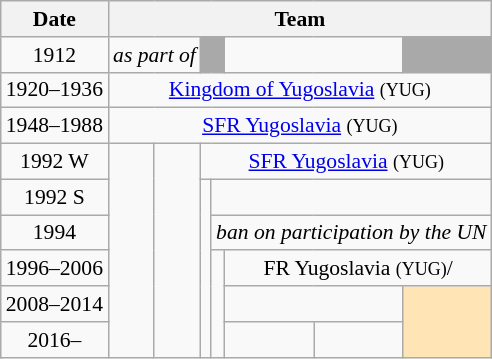<table class="wikitable" style="text-align:center; font-size:90%;">
<tr>
<th>Date</th>
<th colspan=7>Team</th>
</tr>
<tr>
<td>1912</td>
<td colspan=2><em>as part of </em></td>
<td colspan=2 style="background:darkgray"></td>
<td colspan=2></td>
<td style="background:darkgray"></td>
</tr>
<tr>
<td>1920–1936</td>
<td colspan=7> <a href='#'>Kingdom of Yugoslavia</a> <small>(YUG)</small></td>
</tr>
<tr>
<td>1948–1988</td>
<td colspan=7> <a href='#'>SFR Yugoslavia</a> <small>(YUG)</small></td>
</tr>
<tr>
<td>1992 W</td>
<td rowspan=6></td>
<td rowspan=6></td>
<td colspan=5> <a href='#'>SFR Yugoslavia</a> <small>(YUG)</small></td>
</tr>
<tr>
<td>1992 S</td>
<td rowspan=5></td>
<td colspan=4></td>
</tr>
<tr>
<td>1994</td>
<td colspan=4><em>ban on participation by the UN</em></td>
</tr>
<tr>
<td>1996–2006</td>
<td rowspan=3></td>
<td colspan=3> FR Yugoslavia <small>(YUG)</small>/<br></td>
</tr>
<tr>
<td>2008–2014</td>
<td colspan=2></td>
<td rowspan=2 style="background:moccasin"></td>
</tr>
<tr>
<td>2016–</td>
<td rowspan=1></td>
<td rowspan=1></td>
</tr>
</table>
